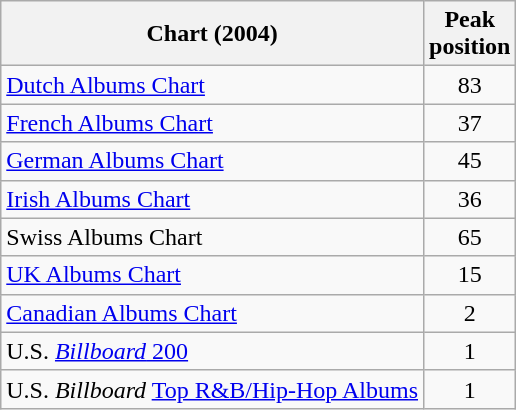<table class="wikitable sortable">
<tr>
<th>Chart (2004)</th>
<th>Peak<br>position</th>
</tr>
<tr>
<td><a href='#'>Dutch Albums Chart</a></td>
<td style="text-align:center;">83</td>
</tr>
<tr>
<td><a href='#'>French Albums Chart</a></td>
<td style="text-align:center;">37</td>
</tr>
<tr>
<td><a href='#'>German Albums Chart</a></td>
<td style="text-align:center;">45</td>
</tr>
<tr>
<td><a href='#'>Irish Albums Chart</a></td>
<td style="text-align:center;">36</td>
</tr>
<tr>
<td>Swiss Albums Chart</td>
<td style="text-align:center;">65</td>
</tr>
<tr>
<td><a href='#'>UK Albums Chart</a></td>
<td style="text-align:center;">15</td>
</tr>
<tr>
<td><a href='#'>Canadian Albums Chart</a></td>
<td style="text-align:center;">2</td>
</tr>
<tr>
<td>U.S. <a href='#'><em>Billboard</em> 200</a></td>
<td style="text-align:center;">1</td>
</tr>
<tr>
<td>U.S. <em>Billboard</em> <a href='#'>Top R&B/Hip-Hop Albums</a></td>
<td style="text-align:center;">1</td>
</tr>
</table>
